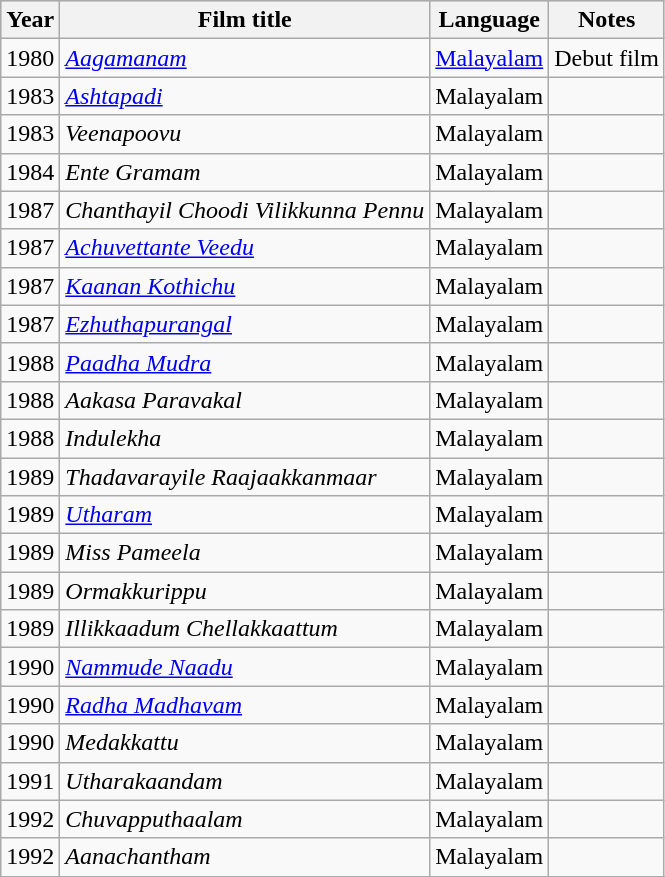<table class="wikitable" border="1">
<tr style="background:#CCC; text-align:center;">
<th>Year</th>
<th>Film title</th>
<th>Language</th>
<th>Notes</th>
</tr>
<tr>
<td>1980</td>
<td><em><a href='#'>Aagamanam</a></em></td>
<td><a href='#'>Malayalam</a></td>
<td>Debut film</td>
</tr>
<tr>
<td>1983</td>
<td><em><a href='#'>Ashtapadi</a></em></td>
<td>Malayalam</td>
<td></td>
</tr>
<tr>
<td>1983</td>
<td><em>Veenapoovu</em></td>
<td>Malayalam</td>
<td></td>
</tr>
<tr>
<td>1984</td>
<td><em>Ente Gramam</em></td>
<td>Malayalam</td>
<td></td>
</tr>
<tr>
<td>1987</td>
<td><em>Chanthayil Choodi Vilikkunna Pennu</em></td>
<td>Malayalam</td>
<td></td>
</tr>
<tr>
<td>1987</td>
<td><em><a href='#'>Achuvettante Veedu</a></em></td>
<td>Malayalam</td>
<td></td>
</tr>
<tr>
<td>1987</td>
<td><em><a href='#'>Kaanan Kothichu</a></em></td>
<td>Malayalam</td>
<td></td>
</tr>
<tr>
<td>1987</td>
<td><em><a href='#'>Ezhuthapurangal</a></em></td>
<td>Malayalam</td>
<td></td>
</tr>
<tr>
<td>1988</td>
<td><em><a href='#'>Paadha Mudra</a></em></td>
<td>Malayalam</td>
<td></td>
</tr>
<tr>
<td>1988</td>
<td><em>Aakasa Paravakal</em></td>
<td>Malayalam</td>
<td></td>
</tr>
<tr>
<td>1988</td>
<td><em>Indulekha</em></td>
<td>Malayalam</td>
<td></td>
</tr>
<tr>
<td>1989</td>
<td><em>Thadavarayile Raajaakkanmaar</em></td>
<td>Malayalam</td>
<td></td>
</tr>
<tr>
<td>1989</td>
<td><em><a href='#'>Utharam</a></em></td>
<td>Malayalam</td>
<td></td>
</tr>
<tr>
<td>1989</td>
<td><em>Miss Pameela</em></td>
<td>Malayalam</td>
<td></td>
</tr>
<tr>
<td>1989</td>
<td><em>Ormakkurippu</em></td>
<td>Malayalam</td>
<td></td>
</tr>
<tr>
<td>1989</td>
<td><em>Illikkaadum Chellakkaattum</em></td>
<td>Malayalam</td>
<td></td>
</tr>
<tr>
<td>1990</td>
<td><em><a href='#'>Nammude Naadu</a></em></td>
<td>Malayalam</td>
<td></td>
</tr>
<tr>
<td>1990</td>
<td><em><a href='#'>Radha Madhavam</a></em></td>
<td>Malayalam</td>
<td></td>
</tr>
<tr>
<td>1990</td>
<td><em>Medakkattu</em></td>
<td>Malayalam</td>
<td></td>
</tr>
<tr>
<td>1991</td>
<td><em>Utharakaandam</em></td>
<td>Malayalam</td>
<td></td>
</tr>
<tr>
<td>1992</td>
<td><em>Chuvapputhaalam</em></td>
<td>Malayalam</td>
<td></td>
</tr>
<tr>
<td>1992</td>
<td><em>Aanachantham</em></td>
<td>Malayalam</td>
<td></td>
</tr>
<tr>
</tr>
</table>
